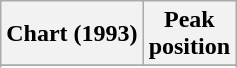<table class="wikitable sortable">
<tr>
<th align="left">Chart (1993)</th>
<th align="center">Peak<br>position</th>
</tr>
<tr>
</tr>
<tr>
</tr>
</table>
